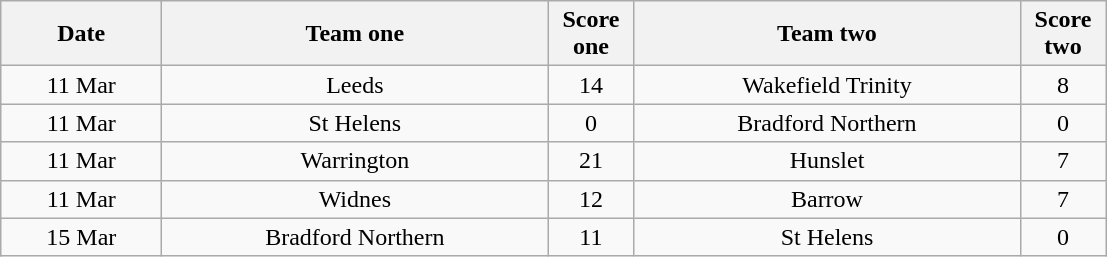<table class="wikitable" style="text-align: center">
<tr>
<th width=100>Date</th>
<th width=250>Team one</th>
<th width=50>Score one</th>
<th width=250>Team two</th>
<th width=50>Score two</th>
</tr>
<tr>
<td>11 Mar</td>
<td>Leeds</td>
<td>14</td>
<td>Wakefield Trinity</td>
<td>8</td>
</tr>
<tr>
<td>11 Mar</td>
<td>St Helens</td>
<td>0</td>
<td>Bradford Northern</td>
<td>0</td>
</tr>
<tr>
<td>11 Mar</td>
<td>Warrington</td>
<td>21</td>
<td>Hunslet</td>
<td>7</td>
</tr>
<tr>
<td>11 Mar</td>
<td>Widnes</td>
<td>12</td>
<td>Barrow</td>
<td>7</td>
</tr>
<tr>
<td>15 Mar</td>
<td>Bradford Northern</td>
<td>11</td>
<td>St Helens</td>
<td>0</td>
</tr>
</table>
